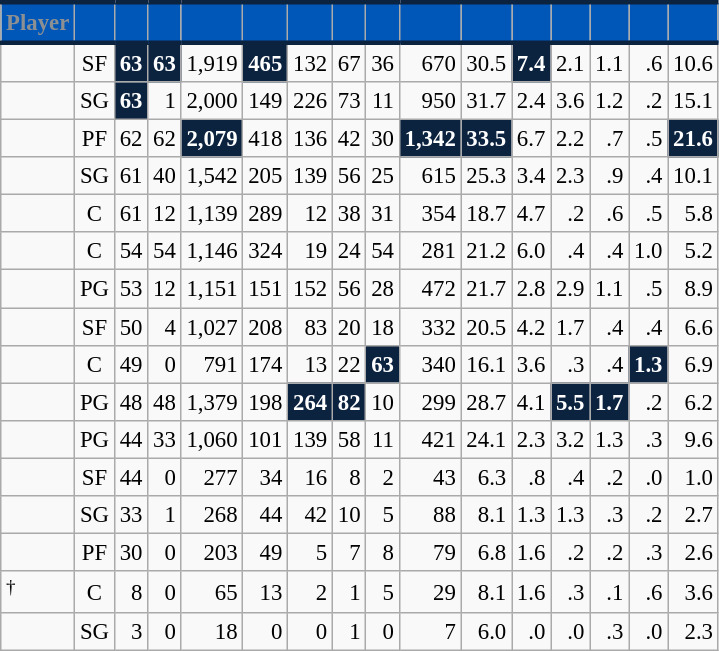<table class="wikitable sortable" style="font-size: 95%; text-align:right;">
<tr>
<th style="background:#0057B7; color:#8D9093; border-top:#0C2340 3px solid; border-bottom:#0C2340 3px solid;">Player</th>
<th style="background:#0057B7; color:#8D9093; border-top:#0C2340 3px solid; border-bottom:#0C2340 3px solid;"></th>
<th style="background:#0057B7; color:#8D9093; border-top:#0C2340 3px solid; border-bottom:#0C2340 3px solid;"></th>
<th style="background:#0057B7; color:#8D9093; border-top:#0C2340 3px solid; border-bottom:#0C2340 3px solid;"></th>
<th style="background:#0057B7; color:#8D9093; border-top:#0C2340 3px solid; border-bottom:#0C2340 3px solid;"></th>
<th style="background:#0057B7; color:#8D9093; border-top:#0C2340 3px solid; border-bottom:#0C2340 3px solid;"></th>
<th style="background:#0057B7; color:#8D9093; border-top:#0C2340 3px solid; border-bottom:#0C2340 3px solid;"></th>
<th style="background:#0057B7; color:#8D9093; border-top:#0C2340 3px solid; border-bottom:#0C2340 3px solid;"></th>
<th style="background:#0057B7; color:#8D9093; border-top:#0C2340 3px solid; border-bottom:#0C2340 3px solid;"></th>
<th style="background:#0057B7; color:#8D9093; border-top:#0C2340 3px solid; border-bottom:#0C2340 3px solid;"></th>
<th style="background:#0057B7; color:#8D9093; border-top:#0C2340 3px solid; border-bottom:#0C2340 3px solid;"></th>
<th style="background:#0057B7; color:#8D9093; border-top:#0C2340 3px solid; border-bottom:#0C2340 3px solid;"></th>
<th style="background:#0057B7; color:#8D9093; border-top:#0C2340 3px solid; border-bottom:#0C2340 3px solid;"></th>
<th style="background:#0057B7; color:#8D9093; border-top:#0C2340 3px solid; border-bottom:#0C2340 3px solid;"></th>
<th style="background:#0057B7; color:#8D9093; border-top:#0C2340 3px solid; border-bottom:#0C2340 3px solid;"></th>
<th style="background:#0057B7; color:#8D9093; border-top:#0C2340 3px solid; border-bottom:#0C2340 3px solid;"></th>
</tr>
<tr>
<td style="text-align:left;"></td>
<td style="text-align:center;">SF</td>
<td style="background:#0C2340; color:#FFFFFF;"><strong>63</strong></td>
<td style="background:#0C2340; color:#FFFFFF;"><strong>63</strong></td>
<td>1,919</td>
<td style="background:#0C2340; color:#FFFFFF;"><strong>465</strong></td>
<td>132</td>
<td>67</td>
<td>36</td>
<td>670</td>
<td>30.5</td>
<td style="background:#0C2340; color:#FFFFFF;"><strong>7.4</strong></td>
<td>2.1</td>
<td>1.1</td>
<td>.6</td>
<td>10.6</td>
</tr>
<tr>
<td style="text-align:left;"></td>
<td style="text-align:center;">SG</td>
<td style="background:#0C2340; color:#FFFFFF;"><strong>63</strong></td>
<td>1</td>
<td>2,000</td>
<td>149</td>
<td>226</td>
<td>73</td>
<td>11</td>
<td>950</td>
<td>31.7</td>
<td>2.4</td>
<td>3.6</td>
<td>1.2</td>
<td>.2</td>
<td>15.1</td>
</tr>
<tr>
<td style="text-align:left;"></td>
<td style="text-align:center;">PF</td>
<td>62</td>
<td>62</td>
<td style="background:#0C2340; color:#FFFFFF;"><strong>2,079</strong></td>
<td>418</td>
<td>136</td>
<td>42</td>
<td>30</td>
<td style="background:#0C2340; color:#FFFFFF;"><strong>1,342</strong></td>
<td style="background:#0C2340; color:#FFFFFF;"><strong>33.5</strong></td>
<td>6.7</td>
<td>2.2</td>
<td>.7</td>
<td>.5</td>
<td style="background:#0C2340; color:#FFFFFF;"><strong>21.6</strong></td>
</tr>
<tr>
<td style="text-align:left;"></td>
<td style="text-align:center;">SG</td>
<td>61</td>
<td>40</td>
<td>1,542</td>
<td>205</td>
<td>139</td>
<td>56</td>
<td>25</td>
<td>615</td>
<td>25.3</td>
<td>3.4</td>
<td>2.3</td>
<td>.9</td>
<td>.4</td>
<td>10.1</td>
</tr>
<tr>
<td style="text-align:left;"></td>
<td style="text-align:center;">C</td>
<td>61</td>
<td>12</td>
<td>1,139</td>
<td>289</td>
<td>12</td>
<td>38</td>
<td>31</td>
<td>354</td>
<td>18.7</td>
<td>4.7</td>
<td>.2</td>
<td>.6</td>
<td>.5</td>
<td>5.8</td>
</tr>
<tr>
<td style="text-align:left;"></td>
<td style="text-align:center;">C</td>
<td>54</td>
<td>54</td>
<td>1,146</td>
<td>324</td>
<td>19</td>
<td>24</td>
<td>54</td>
<td>281</td>
<td>21.2</td>
<td>6.0</td>
<td>.4</td>
<td>.4</td>
<td>1.0</td>
<td>5.2</td>
</tr>
<tr>
<td style="text-align:left;"></td>
<td style="text-align:center;">PG</td>
<td>53</td>
<td>12</td>
<td>1,151</td>
<td>151</td>
<td>152</td>
<td>56</td>
<td>28</td>
<td>472</td>
<td>21.7</td>
<td>2.8</td>
<td>2.9</td>
<td>1.1</td>
<td>.5</td>
<td>8.9</td>
</tr>
<tr>
<td style="text-align:left;"></td>
<td style="text-align:center;">SF</td>
<td>50</td>
<td>4</td>
<td>1,027</td>
<td>208</td>
<td>83</td>
<td>20</td>
<td>18</td>
<td>332</td>
<td>20.5</td>
<td>4.2</td>
<td>1.7</td>
<td>.4</td>
<td>.4</td>
<td>6.6</td>
</tr>
<tr>
<td style="text-align:left;"></td>
<td style="text-align:center;">C</td>
<td>49</td>
<td>0</td>
<td>791</td>
<td>174</td>
<td>13</td>
<td>22</td>
<td style="background:#0C2340; color:#FFFFFF;"><strong>63</strong></td>
<td>340</td>
<td>16.1</td>
<td>3.6</td>
<td>.3</td>
<td>.4</td>
<td style="background:#0C2340; color:#FFFFFF;"><strong>1.3</strong></td>
<td>6.9</td>
</tr>
<tr>
<td style="text-align:left;"></td>
<td style="text-align:center;">PG</td>
<td>48</td>
<td>48</td>
<td>1,379</td>
<td>198</td>
<td style="background:#0C2340; color:#FFFFFF;"><strong>264</strong></td>
<td style="background:#0C2340; color:#FFFFFF;"><strong>82</strong></td>
<td>10</td>
<td>299</td>
<td>28.7</td>
<td>4.1</td>
<td style="background:#0C2340; color:#FFFFFF;"><strong>5.5</strong></td>
<td style="background:#0C2340; color:#FFFFFF;"><strong>1.7</strong></td>
<td>.2</td>
<td>6.2</td>
</tr>
<tr>
<td style="text-align:left;"></td>
<td style="text-align:center;">PG</td>
<td>44</td>
<td>33</td>
<td>1,060</td>
<td>101</td>
<td>139</td>
<td>58</td>
<td>11</td>
<td>421</td>
<td>24.1</td>
<td>2.3</td>
<td>3.2</td>
<td>1.3</td>
<td>.3</td>
<td>9.6</td>
</tr>
<tr>
<td style="text-align:left;"></td>
<td style="text-align:center;">SF</td>
<td>44</td>
<td>0</td>
<td>277</td>
<td>34</td>
<td>16</td>
<td>8</td>
<td>2</td>
<td>43</td>
<td>6.3</td>
<td>.8</td>
<td>.4</td>
<td>.2</td>
<td>.0</td>
<td>1.0</td>
</tr>
<tr>
<td style="text-align:left;"></td>
<td style="text-align:center;">SG</td>
<td>33</td>
<td>1</td>
<td>268</td>
<td>44</td>
<td>42</td>
<td>10</td>
<td>5</td>
<td>88</td>
<td>8.1</td>
<td>1.3</td>
<td>1.3</td>
<td>.3</td>
<td>.2</td>
<td>2.7</td>
</tr>
<tr>
<td style="text-align:left;"></td>
<td style="text-align:center;">PF</td>
<td>30</td>
<td>0</td>
<td>203</td>
<td>49</td>
<td>5</td>
<td>7</td>
<td>8</td>
<td>79</td>
<td>6.8</td>
<td>1.6</td>
<td>.2</td>
<td>.2</td>
<td>.3</td>
<td>2.6</td>
</tr>
<tr>
<td style="text-align:left;"><sup>†</sup></td>
<td style="text-align:center;">C</td>
<td>8</td>
<td>0</td>
<td>65</td>
<td>13</td>
<td>2</td>
<td>1</td>
<td>5</td>
<td>29</td>
<td>8.1</td>
<td>1.6</td>
<td>.3</td>
<td>.1</td>
<td>.6</td>
<td>3.6</td>
</tr>
<tr>
<td style="text-align:left;"></td>
<td style="text-align:center;">SG</td>
<td>3</td>
<td>0</td>
<td>18</td>
<td>0</td>
<td>0</td>
<td>1</td>
<td>0</td>
<td>7</td>
<td>6.0</td>
<td>.0</td>
<td>.0</td>
<td>.3</td>
<td>.0</td>
<td>2.3</td>
</tr>
</table>
